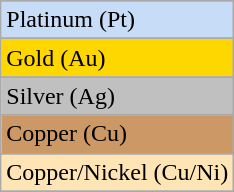<table class="wikitable">
<tr bgcolor="#eeeeee">
</tr>
<tr>
</tr>
<tr bgcolor="#c7dcf6">
<td>Platinum (Pt)</td>
</tr>
<tr>
</tr>
<tr bgcolor="gold">
<td>Gold (Au)</td>
</tr>
<tr>
</tr>
<tr bgcolor="silver">
<td>Silver (Ag)</td>
</tr>
<tr>
</tr>
<tr bgcolor="#CC9966">
<td>Copper (Cu)</td>
</tr>
<tr>
</tr>
<tr bgcolor="moccasin">
<td>Copper/Nickel (Cu/Ni)</td>
</tr>
<tr>
</tr>
</table>
